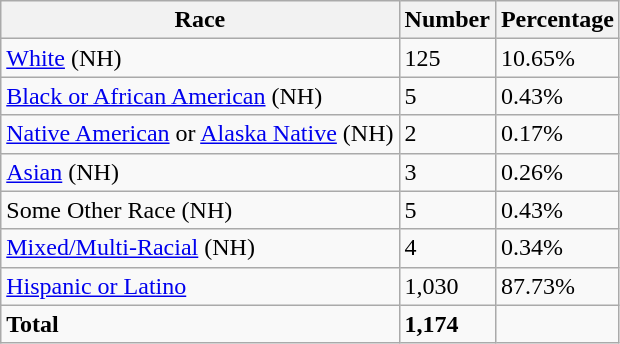<table class="wikitable">
<tr>
<th>Race</th>
<th>Number</th>
<th>Percentage</th>
</tr>
<tr>
<td><a href='#'>White</a> (NH)</td>
<td>125</td>
<td>10.65%</td>
</tr>
<tr>
<td><a href='#'>Black or African American</a> (NH)</td>
<td>5</td>
<td>0.43%</td>
</tr>
<tr>
<td><a href='#'>Native American</a> or <a href='#'>Alaska Native</a> (NH)</td>
<td>2</td>
<td>0.17%</td>
</tr>
<tr>
<td><a href='#'>Asian</a> (NH)</td>
<td>3</td>
<td>0.26%</td>
</tr>
<tr>
<td>Some Other Race (NH)</td>
<td>5</td>
<td>0.43%</td>
</tr>
<tr>
<td><a href='#'>Mixed/Multi-Racial</a> (NH)</td>
<td>4</td>
<td>0.34%</td>
</tr>
<tr>
<td><a href='#'>Hispanic or Latino</a></td>
<td>1,030</td>
<td>87.73%</td>
</tr>
<tr>
<td><strong>Total</strong></td>
<td><strong>1,174</strong></td>
<td></td>
</tr>
</table>
